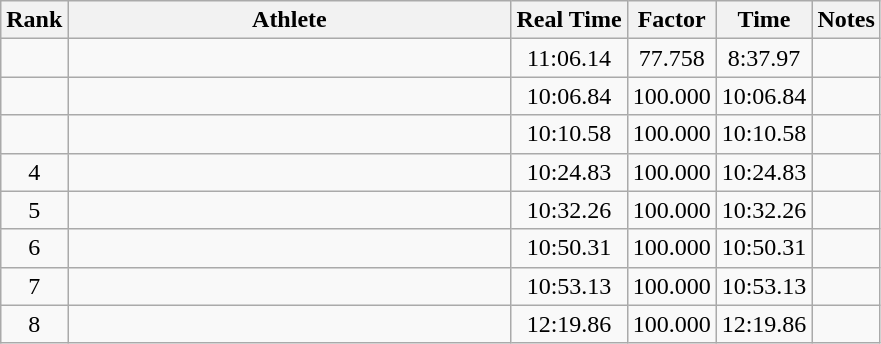<table class="wikitable" style="text-align:center">
<tr>
<th>Rank</th>
<th Style="width:18em">Athlete</th>
<th>Real Time</th>
<th>Factor</th>
<th>Time</th>
<th>Notes</th>
</tr>
<tr>
<td></td>
<td style="text-align:left"></td>
<td>11:06.14</td>
<td>77.758</td>
<td>8:37.97</td>
<td></td>
</tr>
<tr>
<td></td>
<td style="text-align:left"></td>
<td>10:06.84</td>
<td>100.000</td>
<td>10:06.84</td>
<td></td>
</tr>
<tr>
<td></td>
<td style="text-align:left"></td>
<td>10:10.58</td>
<td>100.000</td>
<td>10:10.58</td>
<td></td>
</tr>
<tr>
<td>4</td>
<td style="text-align:left"></td>
<td>10:24.83</td>
<td>100.000</td>
<td>10:24.83</td>
<td></td>
</tr>
<tr>
<td>5</td>
<td style="text-align:left"></td>
<td>10:32.26</td>
<td>100.000</td>
<td>10:32.26</td>
<td></td>
</tr>
<tr>
<td>6</td>
<td style="text-align:left"></td>
<td>10:50.31</td>
<td>100.000</td>
<td>10:50.31</td>
<td></td>
</tr>
<tr>
<td>7</td>
<td style="text-align:left"></td>
<td>10:53.13</td>
<td>100.000</td>
<td>10:53.13</td>
<td></td>
</tr>
<tr>
<td>8</td>
<td style="text-align:left"></td>
<td>12:19.86</td>
<td>100.000</td>
<td>12:19.86</td>
<td></td>
</tr>
</table>
